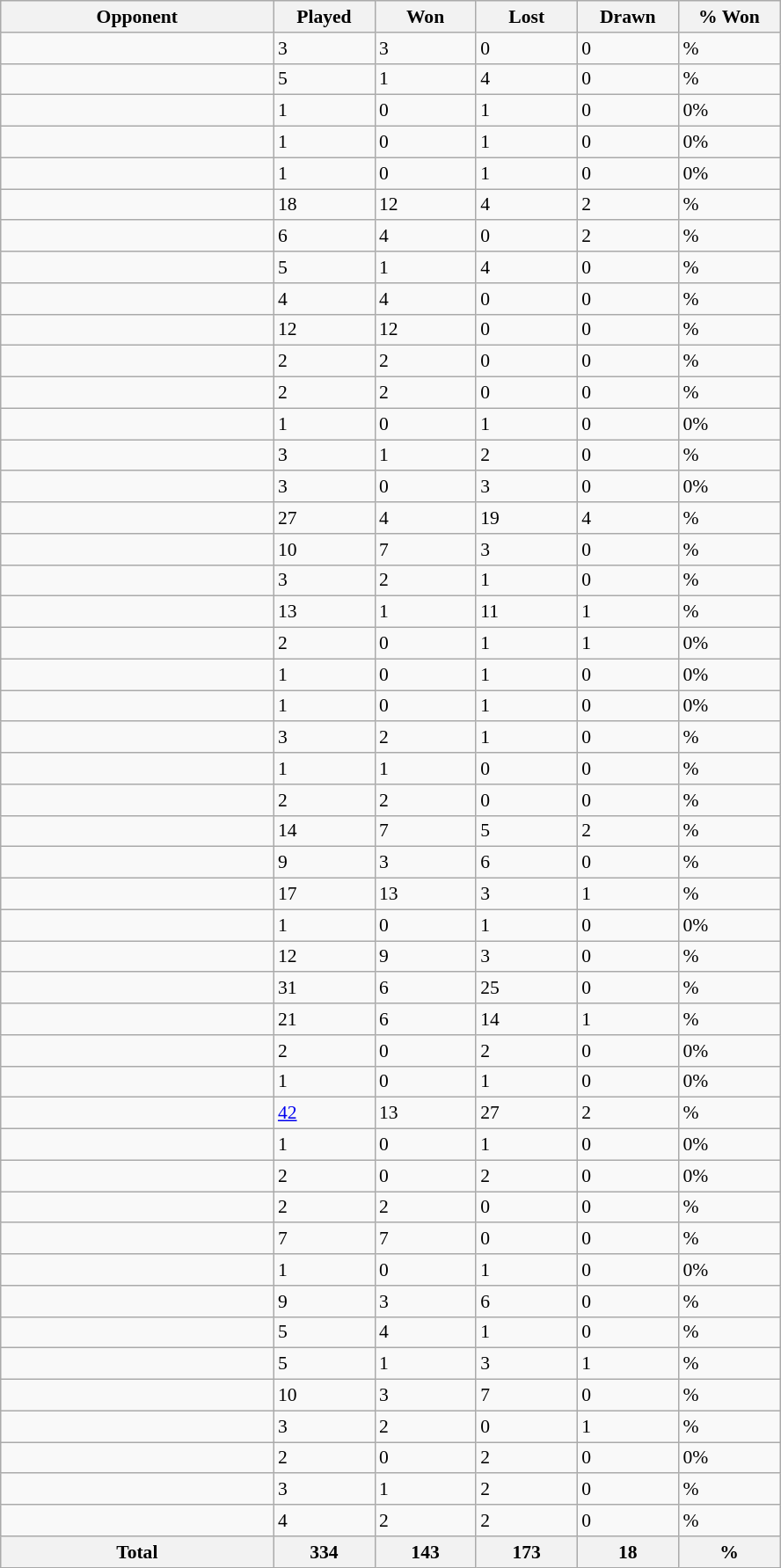<table class="wikitable sortable" style="font-size:90%">
<tr>
<th width=200>Opponent</th>
<th width=70>Played</th>
<th width=70>Won</th>
<th width=70>Lost</th>
<th width=70>Drawn</th>
<th width=70>% Won</th>
</tr>
<tr>
<td align="left"></td>
<td>3</td>
<td>3</td>
<td>0</td>
<td>0</td>
<td>%</td>
</tr>
<tr>
<td align="left"></td>
<td>5</td>
<td>1</td>
<td>4</td>
<td>0</td>
<td>%</td>
</tr>
<tr>
<td align="left"></td>
<td>1</td>
<td>0</td>
<td>1</td>
<td>0</td>
<td>0%</td>
</tr>
<tr>
<td align="left"></td>
<td>1</td>
<td>0</td>
<td>1</td>
<td>0</td>
<td>0%</td>
</tr>
<tr>
<td align="left"></td>
<td>1</td>
<td>0</td>
<td>1</td>
<td>0</td>
<td>0%</td>
</tr>
<tr>
<td align="left"></td>
<td>18</td>
<td>12</td>
<td>4</td>
<td>2</td>
<td>%</td>
</tr>
<tr>
<td align="left"></td>
<td>6</td>
<td>4</td>
<td>0</td>
<td>2</td>
<td>%</td>
</tr>
<tr>
<td align="left"></td>
<td>5</td>
<td>1</td>
<td>4</td>
<td>0</td>
<td>%</td>
</tr>
<tr>
<td align="left"></td>
<td>4</td>
<td>4</td>
<td>0</td>
<td>0</td>
<td>%</td>
</tr>
<tr>
<td align="left"></td>
<td>12</td>
<td>12</td>
<td>0</td>
<td>0</td>
<td>%</td>
</tr>
<tr>
<td align="left"></td>
<td>2</td>
<td>2</td>
<td>0</td>
<td>0</td>
<td>%</td>
</tr>
<tr>
<td align="left"></td>
<td>2</td>
<td>2</td>
<td>0</td>
<td>0</td>
<td>%</td>
</tr>
<tr>
<td align="left"></td>
<td>1</td>
<td>0</td>
<td>1</td>
<td>0</td>
<td>0%</td>
</tr>
<tr>
<td align="left"></td>
<td>3</td>
<td>1</td>
<td>2</td>
<td>0</td>
<td>%</td>
</tr>
<tr>
<td align="left"></td>
<td>3</td>
<td>0</td>
<td>3</td>
<td>0</td>
<td>0%</td>
</tr>
<tr>
<td align="left"></td>
<td>27</td>
<td>4</td>
<td>19</td>
<td>4</td>
<td>%</td>
</tr>
<tr>
<td align="left"></td>
<td>10</td>
<td>7</td>
<td>3</td>
<td>0</td>
<td>%</td>
</tr>
<tr>
<td align="left"></td>
<td>3</td>
<td>2</td>
<td>1</td>
<td>0</td>
<td>%</td>
</tr>
<tr>
<td align="left"></td>
<td>13</td>
<td>1</td>
<td>11</td>
<td>1</td>
<td>%</td>
</tr>
<tr>
<td align="left"></td>
<td>2</td>
<td>0</td>
<td>1</td>
<td>1</td>
<td>0%</td>
</tr>
<tr>
<td align="left"></td>
<td>1</td>
<td>0</td>
<td>1</td>
<td>0</td>
<td>0%</td>
</tr>
<tr>
<td align="left"></td>
<td>1</td>
<td>0</td>
<td>1</td>
<td>0</td>
<td>0%</td>
</tr>
<tr>
<td align="left"></td>
<td>3</td>
<td>2</td>
<td>1</td>
<td>0</td>
<td>%</td>
</tr>
<tr>
<td align="left"></td>
<td>1</td>
<td>1</td>
<td>0</td>
<td>0</td>
<td>%</td>
</tr>
<tr>
<td align="left"></td>
<td>2</td>
<td>2</td>
<td>0</td>
<td>0</td>
<td>%</td>
</tr>
<tr>
<td align="left"></td>
<td>14</td>
<td>7</td>
<td>5</td>
<td>2</td>
<td>%</td>
</tr>
<tr>
<td align="left"></td>
<td>9</td>
<td>3</td>
<td>6</td>
<td>0</td>
<td>%</td>
</tr>
<tr>
<td align="left"></td>
<td>17</td>
<td>13</td>
<td>3</td>
<td>1</td>
<td>%</td>
</tr>
<tr>
<td align="left"></td>
<td>1</td>
<td>0</td>
<td>1</td>
<td>0</td>
<td>0%</td>
</tr>
<tr>
<td align="left"></td>
<td>12</td>
<td>9</td>
<td>3</td>
<td>0</td>
<td>%</td>
</tr>
<tr>
<td align="left"></td>
<td>31</td>
<td>6</td>
<td>25</td>
<td>0</td>
<td>%</td>
</tr>
<tr>
<td align="left"></td>
<td>21</td>
<td>6</td>
<td>14</td>
<td>1</td>
<td>%</td>
</tr>
<tr>
<td align="left"></td>
<td>2</td>
<td>0</td>
<td>2</td>
<td>0</td>
<td>0%</td>
</tr>
<tr>
<td align="left"></td>
<td>1</td>
<td>0</td>
<td>1</td>
<td>0</td>
<td>0%</td>
</tr>
<tr>
<td align="left"></td>
<td><a href='#'>42</a></td>
<td>13</td>
<td>27</td>
<td>2</td>
<td>%</td>
</tr>
<tr>
<td align="left"></td>
<td>1</td>
<td>0</td>
<td>1</td>
<td>0</td>
<td>0%</td>
</tr>
<tr>
<td align="left"></td>
<td>2</td>
<td>0</td>
<td>2</td>
<td>0</td>
<td>0%</td>
</tr>
<tr>
<td align="left"></td>
<td>2</td>
<td>2</td>
<td>0</td>
<td>0</td>
<td>%</td>
</tr>
<tr>
<td align="left"></td>
<td>7</td>
<td>7</td>
<td>0</td>
<td>0</td>
<td>%</td>
</tr>
<tr>
<td align="left"></td>
<td>1</td>
<td>0</td>
<td>1</td>
<td>0</td>
<td>0%</td>
</tr>
<tr>
<td align="left"></td>
<td>9</td>
<td>3</td>
<td>6</td>
<td>0</td>
<td>%</td>
</tr>
<tr>
<td align="left"></td>
<td>5</td>
<td>4</td>
<td>1</td>
<td>0</td>
<td>%</td>
</tr>
<tr>
<td align="left"></td>
<td>5</td>
<td>1</td>
<td>3</td>
<td>1</td>
<td>%</td>
</tr>
<tr>
<td align="left"></td>
<td>10</td>
<td>3</td>
<td>7</td>
<td>0</td>
<td>%</td>
</tr>
<tr>
<td align="left"></td>
<td>3</td>
<td>2</td>
<td>0</td>
<td>1</td>
<td>%</td>
</tr>
<tr>
<td align="left"></td>
<td>2</td>
<td>0</td>
<td>2</td>
<td>0</td>
<td>0%</td>
</tr>
<tr>
<td align="left"></td>
<td>3</td>
<td>1</td>
<td>2</td>
<td>0</td>
<td>%</td>
</tr>
<tr>
<td align="left"></td>
<td>4</td>
<td>2</td>
<td>2</td>
<td>0</td>
<td>%</td>
</tr>
<tr class="sortbottom">
<th>Total</th>
<th>334</th>
<th>143</th>
<th>173</th>
<th>18</th>
<th>%</th>
</tr>
</table>
